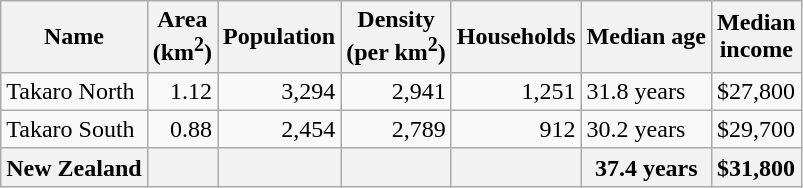<table class="wikitable">
<tr>
<th>Name</th>
<th>Area<br>(km<sup>2</sup>)</th>
<th>Population</th>
<th>Density<br>(per km<sup>2</sup>)</th>
<th>Households</th>
<th>Median age</th>
<th>Median<br>income</th>
</tr>
<tr>
<td>Takaro North</td>
<td style="text-align:right;">1.12</td>
<td style="text-align:right;">3,294</td>
<td style="text-align:right;">2,941</td>
<td style="text-align:right;">1,251</td>
<td>31.8 years</td>
<td>$27,800</td>
</tr>
<tr>
<td>Takaro South</td>
<td style="text-align:right;">0.88</td>
<td style="text-align:right;">2,454</td>
<td style="text-align:right;">2,789</td>
<td style="text-align:right;">912</td>
<td>30.2 years</td>
<td>$29,700</td>
</tr>
<tr>
<th>New Zealand</th>
<th></th>
<th></th>
<th></th>
<th></th>
<th>37.4 years</th>
<th style="text-align:left;">$31,800</th>
</tr>
</table>
